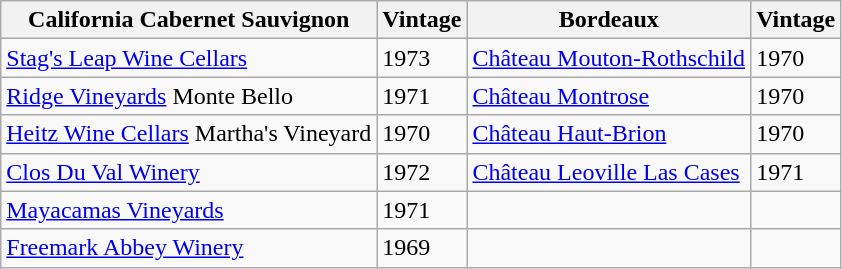<table class="wikitable">
<tr>
<th>California Cabernet Sauvignon</th>
<th>Vintage</th>
<th>Bordeaux</th>
<th>Vintage</th>
</tr>
<tr>
<td><a href='#'>Stag's Leap Wine Cellars</a></td>
<td>1973</td>
<td><a href='#'>Château Mouton-Rothschild</a></td>
<td>1970</td>
</tr>
<tr>
<td><a href='#'>Ridge Vineyards</a> Monte Bello</td>
<td>1971</td>
<td><a href='#'>Château Montrose</a></td>
<td>1970</td>
</tr>
<tr>
<td><a href='#'>Heitz Wine Cellars</a> Martha's Vineyard</td>
<td>1970</td>
<td><a href='#'>Château Haut-Brion</a></td>
<td>1970</td>
</tr>
<tr>
<td><a href='#'>Clos Du Val Winery</a></td>
<td>1972</td>
<td><a href='#'>Château Leoville Las Cases</a></td>
<td>1971</td>
</tr>
<tr>
<td><a href='#'>Mayacamas Vineyards</a></td>
<td>1971</td>
<td></td>
<td></td>
</tr>
<tr>
<td><a href='#'>Freemark Abbey Winery</a></td>
<td>1969</td>
<td></td>
<td></td>
</tr>
</table>
